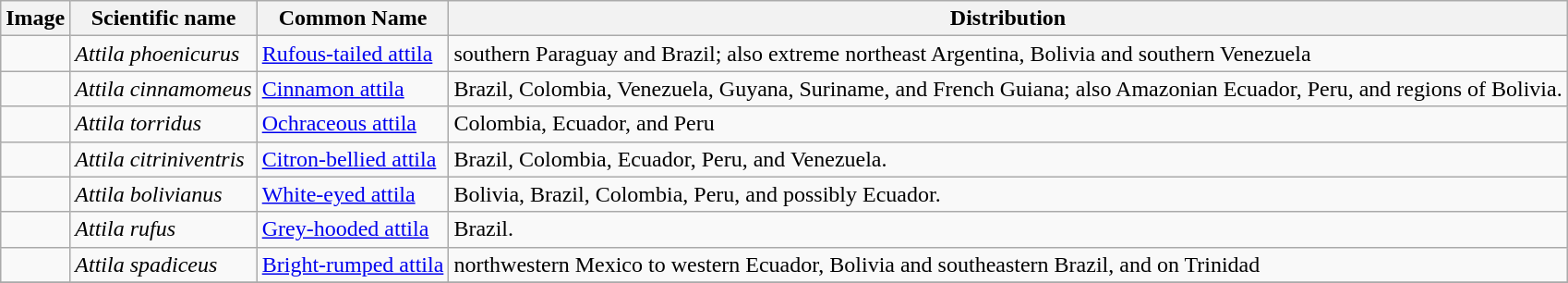<table class="wikitable">
<tr>
<th>Image</th>
<th>Scientific name</th>
<th>Common Name</th>
<th>Distribution</th>
</tr>
<tr>
<td></td>
<td><em>Attila phoenicurus</em></td>
<td><a href='#'>Rufous-tailed attila</a></td>
<td>southern Paraguay and Brazil; also extreme northeast Argentina,  Bolivia and southern Venezuela</td>
</tr>
<tr>
<td></td>
<td><em>Attila cinnamomeus</em></td>
<td><a href='#'>Cinnamon attila</a></td>
<td>Brazil, Colombia, Venezuela, Guyana, Suriname, and French Guiana; also Amazonian Ecuador, Peru, and regions of Bolivia.</td>
</tr>
<tr>
<td></td>
<td><em>Attila torridus</em></td>
<td><a href='#'>Ochraceous attila</a></td>
<td>Colombia, Ecuador, and Peru</td>
</tr>
<tr>
<td></td>
<td><em>Attila citriniventris</em></td>
<td><a href='#'>Citron-bellied attila</a></td>
<td>Brazil, Colombia, Ecuador, Peru, and Venezuela.</td>
</tr>
<tr>
<td></td>
<td><em>Attila bolivianus</em></td>
<td><a href='#'>White-eyed attila</a></td>
<td>Bolivia, Brazil, Colombia, Peru, and possibly Ecuador.</td>
</tr>
<tr>
<td></td>
<td><em>Attila rufus</em></td>
<td><a href='#'>Grey-hooded attila</a></td>
<td>Brazil.</td>
</tr>
<tr>
<td></td>
<td><em>Attila spadiceus</em></td>
<td><a href='#'>Bright-rumped attila</a></td>
<td>northwestern Mexico to western Ecuador, Bolivia and southeastern Brazil, and on Trinidad</td>
</tr>
<tr>
</tr>
</table>
